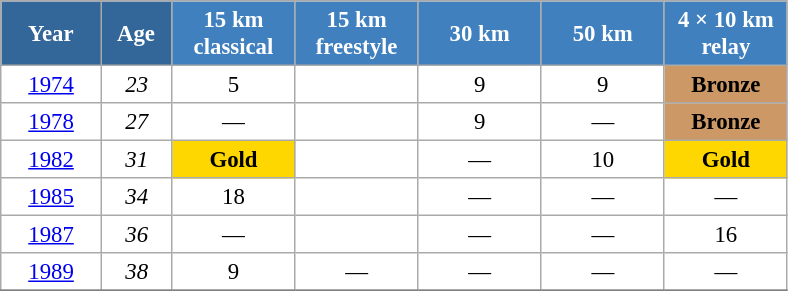<table class="wikitable" style="font-size:95%; text-align:center; border:grey solid 1px; border-collapse:collapse; background:#ffffff;">
<tr>
<th style="background-color:#369; color:white; width:60px;"> Year </th>
<th style="background-color:#369; color:white; width:40px;"> Age </th>
<th style="background-color:#4180be; color:white; width:75px;"> 15 km <br> classical </th>
<th style="background-color:#4180be; color:white; width:75px;"> 15 km <br> freestyle </th>
<th style="background-color:#4180be; color:white; width:75px;"> 30 km </th>
<th style="background-color:#4180be; color:white; width:75px;"> 50 km </th>
<th style="background-color:#4180be; color:white; width:75px;"> 4 × 10 km <br> relay </th>
</tr>
<tr>
<td><a href='#'>1974</a></td>
<td><em>23</em></td>
<td>5</td>
<td></td>
<td>9</td>
<td>9</td>
<td bgcolor="cc9966"><strong>Bronze</strong></td>
</tr>
<tr>
<td><a href='#'>1978</a></td>
<td><em>27</em></td>
<td>—</td>
<td></td>
<td>9</td>
<td>—</td>
<td bgcolor="cc9966"><strong>Bronze</strong></td>
</tr>
<tr>
<td><a href='#'>1982</a></td>
<td><em>31</em></td>
<td style="background:gold;"><strong>Gold</strong></td>
<td></td>
<td>—</td>
<td>10</td>
<td style="background:gold;"><strong>Gold</strong></td>
</tr>
<tr>
<td><a href='#'>1985</a></td>
<td><em>34</em></td>
<td>18</td>
<td></td>
<td>—</td>
<td>—</td>
<td>—</td>
</tr>
<tr>
<td><a href='#'>1987</a></td>
<td><em>36</em></td>
<td>—</td>
<td></td>
<td>—</td>
<td>—</td>
<td>16</td>
</tr>
<tr>
<td><a href='#'>1989</a></td>
<td><em>38</em></td>
<td>9</td>
<td>—</td>
<td>—</td>
<td>—</td>
<td>—</td>
</tr>
<tr>
</tr>
</table>
